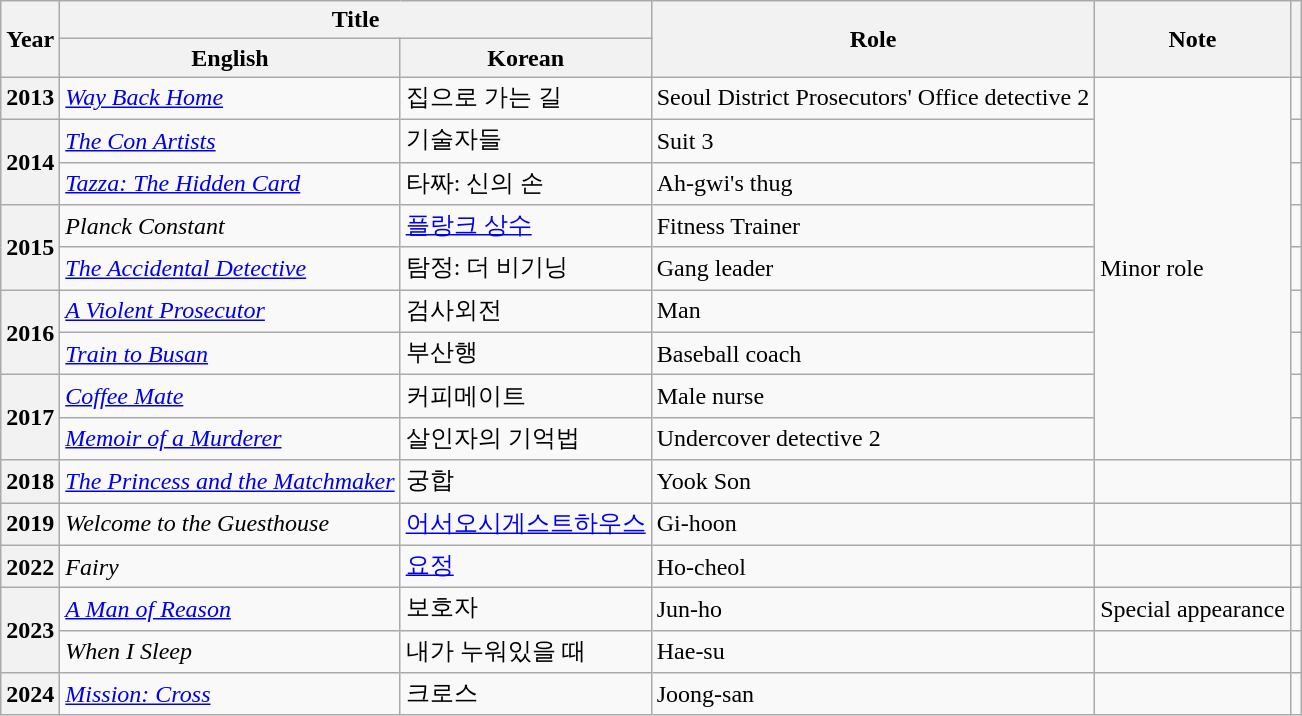<table class="wikitable plainrowheaders sortable">
<tr>
<th scope="col" rowspan="2">Year</th>
<th scope="col" colspan="2">Title</th>
<th scope="col" rowspan="2">Role</th>
<th scope="col" rowspan="2" class="unsortable">Note</th>
<th scope="col" rowspan="2" class="unsortable"></th>
</tr>
<tr>
<th>English</th>
<th>Korean</th>
</tr>
<tr>
<th scope="row">2013</th>
<td><em><a href='#'>Way Back Home</a></em></td>
<td>집으로 가는 길</td>
<td>Seoul District Prosecutors' Office detective 2</td>
<td rowspan="9">Minor role</td>
<td style="text-align:center"></td>
</tr>
<tr>
<th scope="row" rowspan="2">2014</th>
<td><em><a href='#'>The Con Artists</a></em></td>
<td>기술자들</td>
<td>Suit 3</td>
<td style="text-align:center"></td>
</tr>
<tr>
<td><em><a href='#'>Tazza: The Hidden Card</a></em></td>
<td>타짜: 신의 손</td>
<td>Ah-gwi's thug</td>
<td style="text-align:center"></td>
</tr>
<tr>
<th scope="row" rowspan="2">2015</th>
<td><em>Planck Constant</em></td>
<td><a href='#'>플랑크 상수</a></td>
<td>Fitness Trainer</td>
<td style="text-align:center"></td>
</tr>
<tr>
<td><em><a href='#'>The Accidental Detective</a></em></td>
<td>탐정: 더 비기닝</td>
<td>Gang leader</td>
<td style="text-align:center"></td>
</tr>
<tr>
<th scope="row" rowspan="2">2016</th>
<td><em><a href='#'>A Violent Prosecutor</a></em></td>
<td>검사외전</td>
<td>Man</td>
<td style="text-align:center"></td>
</tr>
<tr>
<td><em><a href='#'>Train to Busan</a></em></td>
<td>부산행</td>
<td>Baseball coach</td>
<td style="text-align:center"></td>
</tr>
<tr>
<th scope="row"  rowspan="2">2017</th>
<td><em><a href='#'>Coffee Mate</a></em></td>
<td>커피메이트</td>
<td>Male nurse</td>
<td style="text-align:center"></td>
</tr>
<tr>
<td><em><a href='#'>Memoir of a Murderer</a></em></td>
<td>살인자의 기억법</td>
<td>Undercover detective 2</td>
<td style="text-align:center"></td>
</tr>
<tr>
<th scope="row">2018</th>
<td><em><a href='#'>The Princess and the Matchmaker</a></em></td>
<td>궁합</td>
<td>Yook Son</td>
<td></td>
<td style="text-align:center"></td>
</tr>
<tr>
<th scope="row">2019</th>
<td><em>Welcome to the Guesthouse</em></td>
<td><a href='#'>어서오시게스트하우스</a></td>
<td>Gi-hoon</td>
<td></td>
<td style="text-align:center"></td>
</tr>
<tr>
<th scope="row">2022</th>
<td><em>Fairy</em></td>
<td><a href='#'>요정</a></td>
<td>Ho-cheol</td>
<td></td>
<td style="text-align:center"></td>
</tr>
<tr>
<th scope="row" rowspan="2">2023</th>
<td><em><a href='#'>A Man of Reason</a></em></td>
<td>보호자</td>
<td>Jun-ho</td>
<td>Special appearance</td>
<td style="text-align:center"></td>
</tr>
<tr>
<td><em>When I Sleep</em></td>
<td>내가 누워있을 때</td>
<td>Hae-su</td>
<td></td>
<td style="text-align:center"></td>
</tr>
<tr>
<th scope="row">2024</th>
<td><em><a href='#'>Mission: Cross</a></em></td>
<td>크로스</td>
<td>Joong-san</td>
<td></td>
<td style="text-align:center"></td>
</tr>
</table>
